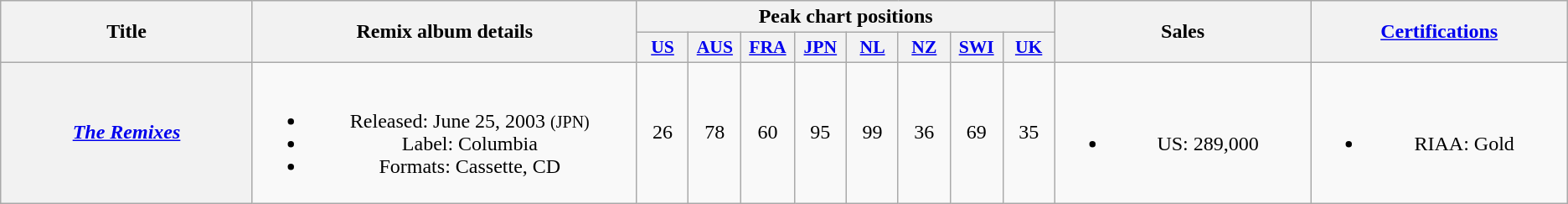<table class="wikitable plainrowheaders" style="text-align:center;" border="1">
<tr>
<th scope="col" rowspan="2" style="width:13em;">Title</th>
<th scope="col" rowspan="2" style="width:20em;">Remix album details</th>
<th scope="col" colspan="8">Peak chart positions</th>
<th scope="col" rowspan="2" style="width:13em;">Sales</th>
<th scope="col" rowspan="2" style="width:13em;"><a href='#'>Certifications</a></th>
</tr>
<tr>
<th scope="col" style="width:2.5em;font-size:90%;"><a href='#'>US</a><br></th>
<th scope="col" style="width:2.5em;font-size:90%;"><a href='#'>AUS</a><br></th>
<th scope="col" style="width:2.5em;font-size:90%;"><a href='#'>FRA</a><br></th>
<th scope="col" style="width:2.5em;font-size:90%;"><a href='#'>JPN</a><br></th>
<th scope="col" style="width:2.5em;font-size:90%;"><a href='#'>NL</a><br></th>
<th scope="col" style="width:2.5em;font-size:90%;"><a href='#'>NZ</a><br></th>
<th scope="col" style="width:2.5em;font-size:90%;"><a href='#'>SWI</a><br></th>
<th scope="col" style="width:2.5em;font-size:90%;"><a href='#'>UK</a><br></th>
</tr>
<tr>
<th scope="row"><em><a href='#'>The Remixes</a></em></th>
<td><br><ul><li>Released: June 25, 2003 <small>(JPN)</small></li><li>Label: Columbia</li><li>Formats: Cassette, CD</li></ul></td>
<td>26</td>
<td>78</td>
<td>60</td>
<td>95</td>
<td>99</td>
<td>36</td>
<td>69</td>
<td>35</td>
<td><br><ul><li>US: 289,000</li></ul></td>
<td><br><ul><li>RIAA: Gold</li></ul></td>
</tr>
</table>
